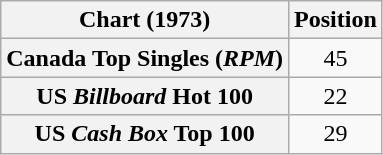<table class="wikitable sortable plainrowheaders" style="text-align:center">
<tr>
<th scope="col">Chart (1973)</th>
<th scope="col">Position</th>
</tr>
<tr>
<th scope="row">Canada Top Singles (<em>RPM</em>)</th>
<td>45</td>
</tr>
<tr>
<th scope="row">US <em>Billboard</em> Hot 100</th>
<td>22</td>
</tr>
<tr>
<th scope="row">US <em>Cash Box</em> Top 100</th>
<td>29</td>
</tr>
</table>
